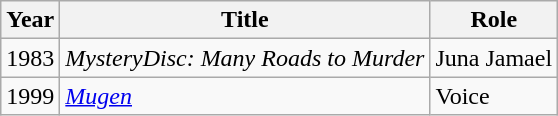<table class="wikitable sortable">
<tr>
<th>Year</th>
<th>Title</th>
<th>Role</th>
</tr>
<tr>
<td>1983</td>
<td><em>MysteryDisc: Many Roads to Murder</em></td>
<td>Juna Jamael</td>
</tr>
<tr>
<td>1999</td>
<td><a href='#'><em>Mugen</em></a></td>
<td>Voice</td>
</tr>
</table>
